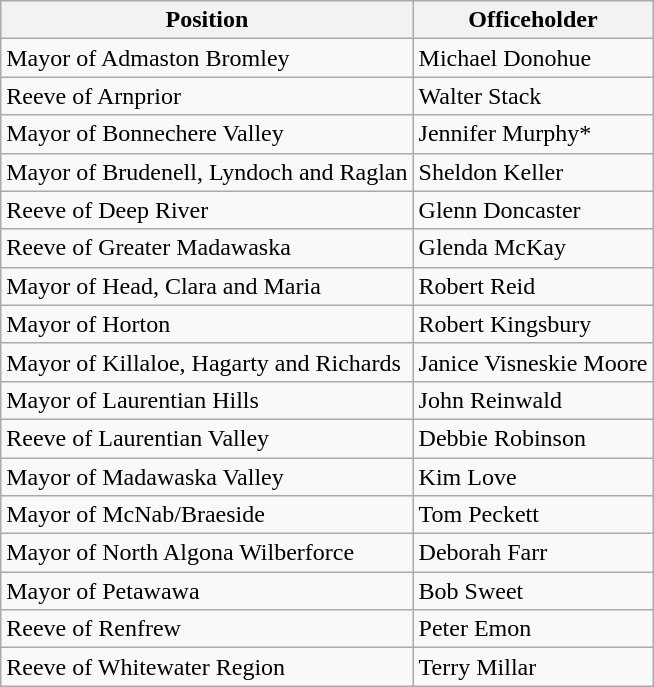<table class="wikitable">
<tr>
<th>Position</th>
<th>Officeholder</th>
</tr>
<tr>
<td>Mayor of Admaston Bromley</td>
<td>Michael Donohue</td>
</tr>
<tr>
<td>Reeve of Arnprior</td>
<td>Walter Stack</td>
</tr>
<tr>
<td>Mayor of Bonnechere Valley</td>
<td>Jennifer Murphy*</td>
</tr>
<tr>
<td>Mayor of Brudenell, Lyndoch and Raglan</td>
<td>Sheldon Keller</td>
</tr>
<tr>
<td>Reeve of Deep River</td>
<td>Glenn Doncaster</td>
</tr>
<tr>
<td>Reeve of Greater Madawaska</td>
<td>Glenda McKay</td>
</tr>
<tr>
<td>Mayor of Head, Clara and Maria</td>
<td>Robert Reid</td>
</tr>
<tr>
<td>Mayor of Horton</td>
<td>Robert Kingsbury</td>
</tr>
<tr>
<td>Mayor of Killaloe, Hagarty and Richards</td>
<td>Janice Visneskie Moore</td>
</tr>
<tr>
<td>Mayor of Laurentian Hills</td>
<td>John Reinwald</td>
</tr>
<tr>
<td>Reeve of Laurentian Valley</td>
<td>Debbie Robinson</td>
</tr>
<tr>
<td>Mayor of Madawaska Valley</td>
<td>Kim Love</td>
</tr>
<tr>
<td>Mayor of McNab/Braeside</td>
<td>Tom Peckett</td>
</tr>
<tr>
<td>Mayor of North Algona Wilberforce</td>
<td>Deborah Farr</td>
</tr>
<tr>
<td>Mayor of Petawawa</td>
<td>Bob Sweet</td>
</tr>
<tr>
<td>Reeve of Renfrew</td>
<td>Peter Emon</td>
</tr>
<tr>
<td>Reeve of Whitewater Region</td>
<td>Terry Millar</td>
</tr>
</table>
